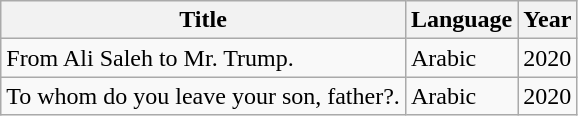<table class="wikitable">
<tr>
<th>Title</th>
<th>Language</th>
<th>Year</th>
</tr>
<tr>
<td>From Ali Saleh to Mr. Trump.</td>
<td>Arabic</td>
<td>2020</td>
</tr>
<tr>
<td>To whom do you leave your son, father?.</td>
<td>Arabic</td>
<td>2020</td>
</tr>
</table>
